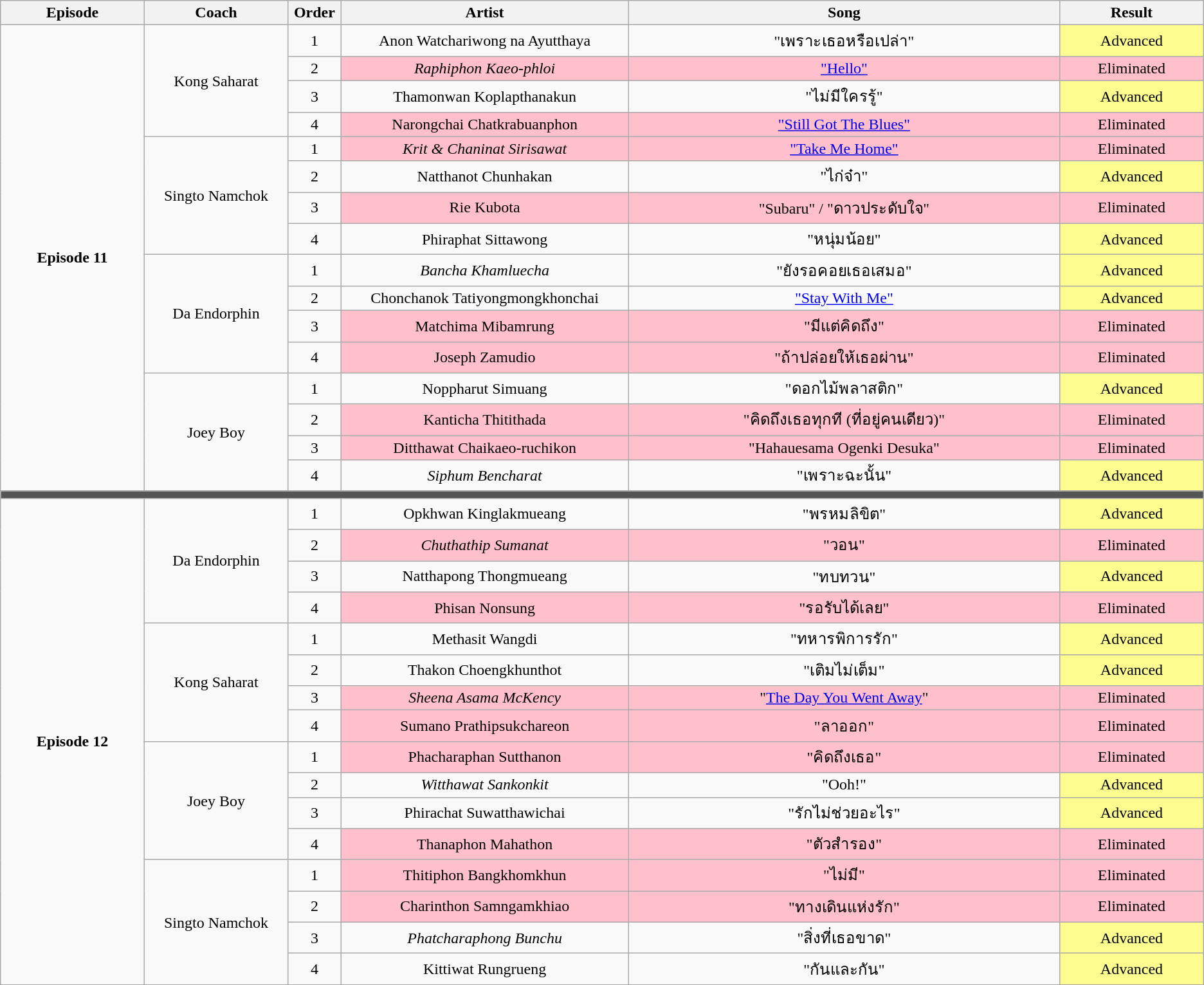<table class="wikitable" style="text-align: center; width: auto;">
<tr>
<th scope="col" style="width:10%;">Episode</th>
<th scope="col" style="width:10%;">Coach</th>
<th scope="col" style="width:02%;">Order</th>
<th scope="col" style="width:20%;">Artist</th>
<th scope="col" style="width:30%;">Song</th>
<th scope="col" style="width:10%;">Result</th>
</tr>
<tr>
<td rowspan="16"><strong>Episode 11</strong><br><small></small></td>
<td rowspan="4">Kong Saharat</td>
<td>1</td>
<td>Anon Watchariwong na Ayutthaya</td>
<td>"เพราะเธอหรือเปล่า"</td>
<td style="background:#fdfc8f">Advanced</td>
</tr>
<tr>
<td>2</td>
<td style="background:pink"><em>Raphiphon Kaeo-phloi</em></td>
<td style="background:pink"><a href='#'>"Hello"</a></td>
<td style="background:pink">Eliminated</td>
</tr>
<tr>
<td>3</td>
<td>Thamonwan Koplapthanakun</td>
<td>"ไม่มีใครรู้"</td>
<td style="background:#fdfc8f">Advanced</td>
</tr>
<tr>
<td>4</td>
<td style="background:pink">Narongchai Chatkrabuanphon</td>
<td style="background:pink"><a href='#'>"Still Got The Blues"</a></td>
<td style="background:pink">Eliminated</td>
</tr>
<tr>
<td rowspan="4">Singto Namchok</td>
<td>1</td>
<td style="background:pink"><em>Krit & Chaninat Sirisawat</em></td>
<td style="background:pink"><a href='#'>"Take Me Home"</a></td>
<td style="background:pink">Eliminated</td>
</tr>
<tr>
<td>2</td>
<td>Natthanot Chunhakan</td>
<td>"ไก่จ๋า"</td>
<td style="background:#fdfc8f">Advanced</td>
</tr>
<tr>
<td>3</td>
<td style="background:pink">Rie Kubota</td>
<td style="background:pink">"Subaru" / "ดาวประดับใจ"</td>
<td style="background:pink">Eliminated</td>
</tr>
<tr>
<td>4</td>
<td>Phiraphat Sittawong</td>
<td>"หนุ่มน้อย"</td>
<td style="background:#fdfc8f">Advanced</td>
</tr>
<tr>
<td rowspan="4">Da Endorphin</td>
<td>1</td>
<td><em>Bancha Khamluecha</em></td>
<td>"ยังรอคอยเธอเสมอ"</td>
<td style="background:#fdfc8f">Advanced</td>
</tr>
<tr>
<td>2</td>
<td>Chonchanok Tatiyongmongkhonchai</td>
<td><a href='#'>"Stay With Me"</a></td>
<td style="background:#fdfc8f">Advanced</td>
</tr>
<tr>
<td>3</td>
<td style="background:pink">Matchima Mibamrung</td>
<td style="background:pink">"มีแต่คิดถึง"</td>
<td style="background:pink">Eliminated</td>
</tr>
<tr>
<td>4</td>
<td style="background:pink">Joseph Zamudio</td>
<td style="background:pink">"ถ้าปล่อยให้เธอผ่าน"</td>
<td style="background:pink">Eliminated</td>
</tr>
<tr>
<td rowspan="4">Joey Boy</td>
<td>1</td>
<td>Noppharut Simuang</td>
<td>"ดอกไม้พลาสติก"</td>
<td style="background:#fdfc8f">Advanced</td>
</tr>
<tr>
<td>2</td>
<td style="background:pink">Kanticha Thitithada</td>
<td style="background:pink">"คิดถึงเธอทุกที (ที่อยู่คนเดียว)"</td>
<td style="background:pink">Eliminated</td>
</tr>
<tr>
<td>3</td>
<td style="background:pink">Ditthawat Chaikaeo-ruchikon</td>
<td style="background:pink">"Hahauesama Ogenki Desuka"</td>
<td style="background:pink">Eliminated</td>
</tr>
<tr>
<td>4</td>
<td><em>Siphum Bencharat</em></td>
<td>"เพราะฉะนั้น"</td>
<td style="background:#fdfc8f">Advanced</td>
</tr>
<tr>
<td colspan="11" style="background:#555555;"></td>
</tr>
<tr>
<td rowspan="16"><strong>Episode 12</strong><br><small></small></td>
<td rowspan="4">Da Endorphin</td>
<td>1</td>
<td>Opkhwan Kinglakmueang</td>
<td>"พรหมลิขิต"</td>
<td style="background:#fdfc8f">Advanced</td>
</tr>
<tr>
<td>2</td>
<td style="background:pink"><em>Chuthathip Sumanat</em></td>
<td style="background:pink">"วอน"</td>
<td style="background:pink">Eliminated</td>
</tr>
<tr>
<td>3</td>
<td>Natthapong Thongmueang</td>
<td>"ทบทวน"</td>
<td style="background:#fdfc8f">Advanced</td>
</tr>
<tr>
<td>4</td>
<td style="background:pink">Phisan Nonsung</td>
<td style="background:pink">"รอรับได้เลย"</td>
<td style="background:pink">Eliminated</td>
</tr>
<tr>
<td rowspan="4">Kong Saharat</td>
<td>1</td>
<td>Methasit Wangdi</td>
<td>"ทหารพิการรัก"</td>
<td style="background:#fdfc8f">Advanced</td>
</tr>
<tr>
<td>2</td>
<td>Thakon Choengkhunthot</td>
<td>"เติมไม่เต็ม"</td>
<td style="background:#fdfc8f">Advanced</td>
</tr>
<tr>
<td>3</td>
<td style="background:pink"><em>Sheena Asama McKency</em></td>
<td style="background:pink">"<a href='#'>The Day You Went Away</a>"</td>
<td style="background:pink">Eliminated</td>
</tr>
<tr>
<td>4</td>
<td style="background:pink">Sumano Prathipsukchareon</td>
<td style="background:pink">"ลาออก"</td>
<td style="background:pink">Eliminated</td>
</tr>
<tr>
<td rowspan="4">Joey Boy</td>
<td>1</td>
<td style="background:pink">Phacharaphan Sutthanon</td>
<td style="background:pink">"คิดถึงเธอ"</td>
<td style="background:pink">Eliminated</td>
</tr>
<tr>
<td>2</td>
<td><em>Witthawat Sankonkit</em></td>
<td>"Ooh!"</td>
<td style="background:#fdfc8f">Advanced</td>
</tr>
<tr>
<td>3</td>
<td>Phirachat Suwatthawichai</td>
<td>"รักไม่ช่วยอะไร"</td>
<td style="background:#fdfc8f">Advanced</td>
</tr>
<tr>
<td>4</td>
<td style="background:pink">Thanaphon Mahathon</td>
<td style="background:pink">"ตัวสำรอง"</td>
<td style="background:pink">Eliminated</td>
</tr>
<tr>
<td rowspan="4">Singto Namchok</td>
<td>1</td>
<td style="background:pink">Thitiphon Bangkhomkhun</td>
<td style="background:pink">"ไม่มี"</td>
<td style="background:pink">Eliminated</td>
</tr>
<tr>
<td>2</td>
<td style="background:pink">Charinthon Samngamkhiao</td>
<td style="background:pink">"ทางเดินแห่งรัก"</td>
<td style="background:pink">Eliminated</td>
</tr>
<tr>
<td>3</td>
<td><em>Phatcharaphong Bunchu</em></td>
<td>"สิ่งที่เธอขาด"</td>
<td style="background:#fdfc8f">Advanced</td>
</tr>
<tr>
<td>4</td>
<td>Kittiwat Rungrueng</td>
<td>"กันและกัน"</td>
<td style="background:#fdfc8f">Advanced</td>
</tr>
<tr>
</tr>
</table>
